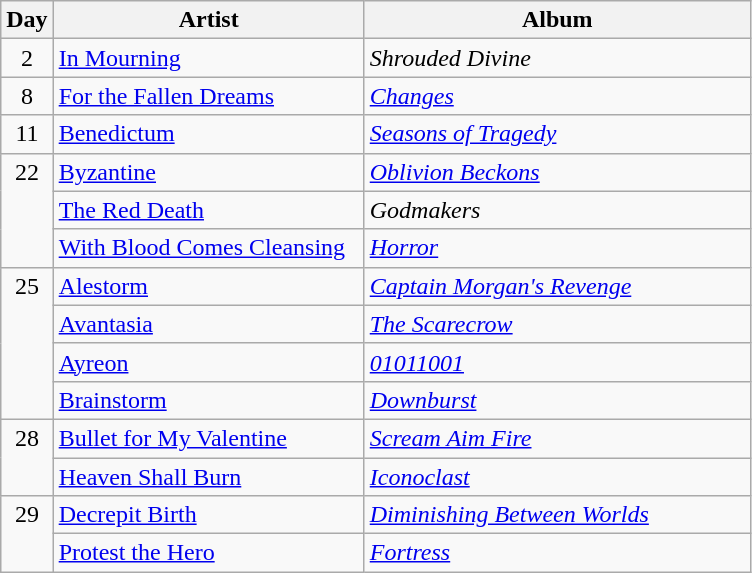<table class="wikitable" border="1">
<tr>
<th>Day</th>
<th width="200">Artist</th>
<th width="250">Album</th>
</tr>
<tr>
<td align="center">2</td>
<td><a href='#'>In Mourning</a></td>
<td><em>Shrouded Divine</em></td>
</tr>
<tr>
<td align="center">8</td>
<td><a href='#'>For the Fallen Dreams</a></td>
<td><em><a href='#'>Changes</a></em></td>
</tr>
<tr>
<td align="center">11</td>
<td><a href='#'>Benedictum</a></td>
<td><em><a href='#'>Seasons of Tragedy</a></em></td>
</tr>
<tr>
<td align="center" rowspan="3" valign="top">22</td>
<td><a href='#'>Byzantine</a></td>
<td><em><a href='#'>Oblivion Beckons</a></em></td>
</tr>
<tr>
<td><a href='#'>The Red Death</a></td>
<td><em>Godmakers</em></td>
</tr>
<tr>
<td><a href='#'>With Blood Comes Cleansing</a></td>
<td><em><a href='#'>Horror</a></em></td>
</tr>
<tr>
<td align="center" rowspan="4" valign="top">25</td>
<td><a href='#'>Alestorm</a></td>
<td><em><a href='#'>Captain Morgan's Revenge</a></em></td>
</tr>
<tr>
<td><a href='#'>Avantasia</a></td>
<td><em><a href='#'>The Scarecrow</a></em></td>
</tr>
<tr>
<td><a href='#'>Ayreon</a></td>
<td><em><a href='#'>01011001</a></em></td>
</tr>
<tr>
<td><a href='#'>Brainstorm</a></td>
<td><em><a href='#'>Downburst</a></em></td>
</tr>
<tr>
<td align="center" rowspan="2" valign="top">28</td>
<td><a href='#'>Bullet for My Valentine</a></td>
<td><em><a href='#'>Scream Aim Fire</a></em></td>
</tr>
<tr>
<td><a href='#'>Heaven Shall Burn</a></td>
<td><em><a href='#'>Iconoclast</a></em></td>
</tr>
<tr>
<td align="center" rowspan="2" valign="top">29</td>
<td><a href='#'>Decrepit Birth</a></td>
<td><em><a href='#'>Diminishing Between Worlds</a></em></td>
</tr>
<tr>
<td><a href='#'>Protest the Hero</a></td>
<td><em><a href='#'>Fortress</a></em></td>
</tr>
</table>
